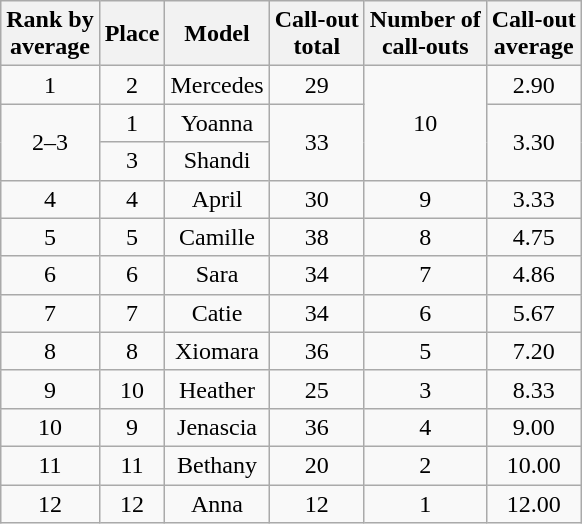<table class="wikitable sortable" style="margin:auto; text-align:center; white-space:nowrap">
<tr>
<th>Rank by<br>average</th>
<th>Place</th>
<th>Model</th>
<th>Call-out<br>total</th>
<th>Number of<br>call-outs</th>
<th>Call-out<br>average</th>
</tr>
<tr>
<td>1</td>
<td>2</td>
<td>Mercedes</td>
<td>29</td>
<td rowspan="3">10</td>
<td>2.90</td>
</tr>
<tr>
<td rowspan="2">2–3</td>
<td>1</td>
<td>Yoanna</td>
<td rowspan="2">33</td>
<td rowspan="2">3.30</td>
</tr>
<tr>
<td>3</td>
<td>Shandi</td>
</tr>
<tr>
<td>4</td>
<td>4</td>
<td>April</td>
<td>30</td>
<td>9</td>
<td>3.33</td>
</tr>
<tr>
<td>5</td>
<td>5</td>
<td>Camille</td>
<td>38</td>
<td>8</td>
<td>4.75</td>
</tr>
<tr>
<td>6</td>
<td>6</td>
<td>Sara</td>
<td>34</td>
<td>7</td>
<td>4.86</td>
</tr>
<tr>
<td>7</td>
<td>7</td>
<td>Catie</td>
<td>34</td>
<td>6</td>
<td>5.67</td>
</tr>
<tr>
<td>8</td>
<td>8</td>
<td>Xiomara</td>
<td>36</td>
<td>5</td>
<td>7.20</td>
</tr>
<tr>
<td>9</td>
<td>10</td>
<td>Heather</td>
<td>25</td>
<td>3</td>
<td>8.33</td>
</tr>
<tr>
<td>10</td>
<td>9</td>
<td>Jenascia</td>
<td>36</td>
<td>4</td>
<td>9.00</td>
</tr>
<tr>
<td>11</td>
<td>11</td>
<td>Bethany</td>
<td>20</td>
<td>2</td>
<td>10.00</td>
</tr>
<tr>
<td>12</td>
<td>12</td>
<td>Anna</td>
<td>12</td>
<td>1</td>
<td>12.00</td>
</tr>
</table>
